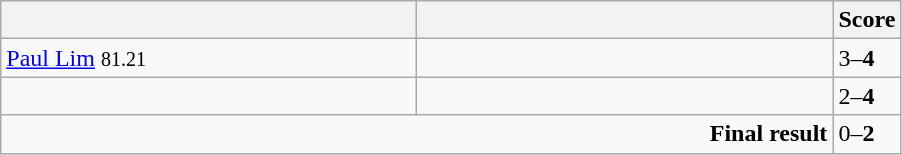<table class="wikitable">
<tr>
<th width=270></th>
<th width=270><strong></strong></th>
<th>Score</th>
</tr>
<tr>
<td><a href='#'>Paul Lim</a> <small><span>81.21</span></small></td>
<td></td>
<td>3–<strong>4</strong></td>
</tr>
<tr>
<td></td>
<td></td>
<td>2–<strong>4</strong></td>
</tr>
<tr>
<td colspan="2" align="right"><strong>Final result</strong></td>
<td>0–<strong>2</strong></td>
</tr>
</table>
